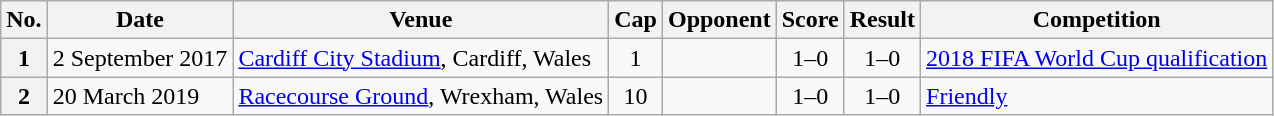<table class="wikitable sortable plainrowheaders">
<tr>
<th scope=col>No.</th>
<th scope=col>Date</th>
<th scope=col>Venue</th>
<th scope=col>Cap</th>
<th scope=col>Opponent</th>
<th scope=col>Score</th>
<th scope=col>Result</th>
<th scope=col>Competition</th>
</tr>
<tr>
<th scope=row>1</th>
<td>2 September 2017</td>
<td><a href='#'>Cardiff City Stadium</a>, Cardiff, Wales</td>
<td align=center>1</td>
<td></td>
<td align=center>1–0</td>
<td align=center>1–0</td>
<td><a href='#'>2018 FIFA World Cup qualification</a></td>
</tr>
<tr>
<th scope=row>2</th>
<td>20 March 2019</td>
<td><a href='#'>Racecourse Ground</a>, Wrexham, Wales</td>
<td align=center>10</td>
<td></td>
<td align=center>1–0</td>
<td align=center>1–0</td>
<td><a href='#'>Friendly</a></td>
</tr>
</table>
